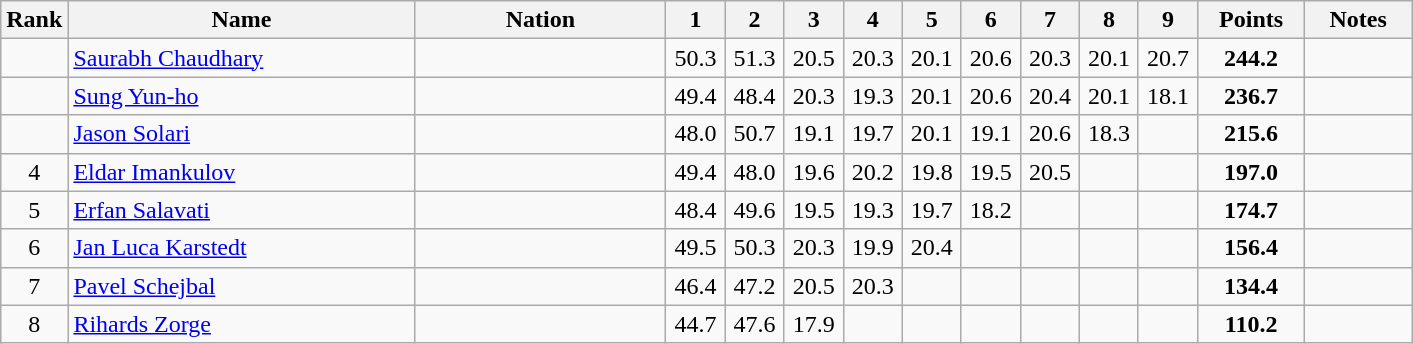<table class="wikitable" style="text-align:center;">
<tr>
<th>Rank</th>
<th style="width:14em;">Name</th>
<th style="width:10em;">Nation</th>
<th style="width:2em;">1</th>
<th style="width:2em;">2</th>
<th style="width:2em;">3</th>
<th style="width:2em;">4</th>
<th style="width:2em;">5</th>
<th style="width:2em;">6</th>
<th style="width:2em;">7</th>
<th style="width:2em;">8</th>
<th style="width:2em;">9</th>
<th style="width:4em;">Points</th>
<th style="width:4em;">Notes</th>
</tr>
<tr>
<td></td>
<td align=left><a href='#'>Saurabh Chaudhary</a></td>
<td align=left></td>
<td>50.3</td>
<td>51.3</td>
<td>20.5</td>
<td>20.3</td>
<td>20.1</td>
<td>20.6</td>
<td>20.3</td>
<td>20.1</td>
<td>20.7</td>
<td><strong>244.2</strong></td>
<td></td>
</tr>
<tr>
<td></td>
<td align=left><a href='#'>Sung Yun-ho</a></td>
<td align=left></td>
<td>49.4</td>
<td>48.4</td>
<td>20.3</td>
<td>19.3</td>
<td>20.1</td>
<td>20.6</td>
<td>20.4</td>
<td>20.1</td>
<td>18.1</td>
<td><strong>236.7</strong></td>
<td></td>
</tr>
<tr>
<td></td>
<td align=left><a href='#'>Jason Solari</a></td>
<td align=left></td>
<td>48.0</td>
<td>50.7</td>
<td>19.1</td>
<td>19.7</td>
<td>20.1</td>
<td>19.1</td>
<td>20.6</td>
<td>18.3</td>
<td></td>
<td><strong>215.6</strong></td>
<td></td>
</tr>
<tr>
<td>4</td>
<td align=left><a href='#'>Eldar Imankulov</a></td>
<td align=left></td>
<td>49.4</td>
<td>48.0</td>
<td>19.6</td>
<td>20.2</td>
<td>19.8</td>
<td>19.5</td>
<td>20.5</td>
<td></td>
<td></td>
<td><strong>197.0</strong></td>
<td></td>
</tr>
<tr>
<td>5</td>
<td align=left><a href='#'>Erfan Salavati</a></td>
<td align=left></td>
<td>48.4</td>
<td>49.6</td>
<td>19.5</td>
<td>19.3</td>
<td>19.7</td>
<td>18.2</td>
<td></td>
<td></td>
<td></td>
<td><strong>174.7</strong></td>
<td></td>
</tr>
<tr>
<td>6</td>
<td align=left><a href='#'>Jan Luca Karstedt</a></td>
<td align=left></td>
<td>49.5</td>
<td>50.3</td>
<td>20.3</td>
<td>19.9</td>
<td>20.4</td>
<td></td>
<td></td>
<td></td>
<td></td>
<td><strong>156.4</strong></td>
<td></td>
</tr>
<tr>
<td>7</td>
<td align=left><a href='#'>Pavel Schejbal</a></td>
<td align=left></td>
<td>46.4</td>
<td>47.2</td>
<td>20.5</td>
<td>20.3</td>
<td></td>
<td></td>
<td></td>
<td></td>
<td></td>
<td><strong>134.4</strong></td>
<td></td>
</tr>
<tr>
<td>8</td>
<td align=left><a href='#'>Rihards Zorge</a></td>
<td align=left></td>
<td>44.7</td>
<td>47.6</td>
<td>17.9</td>
<td></td>
<td></td>
<td></td>
<td></td>
<td></td>
<td></td>
<td><strong>110.2</strong></td>
<td></td>
</tr>
</table>
